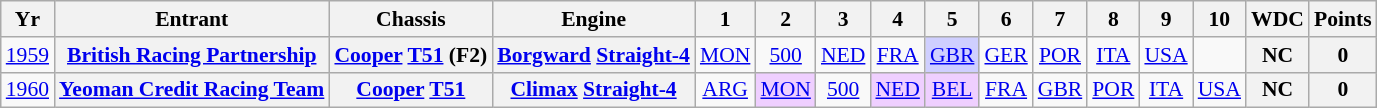<table class="wikitable" style="text-align:center; font-size:90%">
<tr>
<th>Yr</th>
<th>Entrant</th>
<th>Chassis</th>
<th>Engine</th>
<th>1</th>
<th>2</th>
<th>3</th>
<th>4</th>
<th>5</th>
<th>6</th>
<th>7</th>
<th>8</th>
<th>9</th>
<th>10</th>
<th>WDC</th>
<th>Points</th>
</tr>
<tr>
<td><a href='#'>1959</a></td>
<th><a href='#'>British Racing Partnership</a></th>
<th><a href='#'>Cooper</a> <a href='#'>T51</a> (F2)</th>
<th><a href='#'>Borgward</a> <a href='#'>Straight-4</a></th>
<td><a href='#'>MON</a></td>
<td><a href='#'>500</a></td>
<td><a href='#'>NED</a></td>
<td><a href='#'>FRA</a></td>
<td style="background:#CFCFFF;"><a href='#'>GBR</a><br></td>
<td><a href='#'>GER</a></td>
<td><a href='#'>POR</a></td>
<td><a href='#'>ITA</a></td>
<td><a href='#'>USA</a></td>
<td></td>
<th>NC</th>
<th>0</th>
</tr>
<tr>
<td><a href='#'>1960</a></td>
<th><a href='#'>Yeoman Credit Racing Team</a></th>
<th><a href='#'>Cooper</a> <a href='#'>T51</a></th>
<th><a href='#'>Climax</a> <a href='#'>Straight-4</a></th>
<td><a href='#'>ARG</a></td>
<td style="background:#EFCFFF;"><a href='#'>MON</a><br></td>
<td><a href='#'>500</a></td>
<td style="background:#EFCFFF;"><a href='#'>NED</a><br></td>
<td style="background:#EFCFFF;"><a href='#'>BEL</a><br></td>
<td><a href='#'>FRA</a></td>
<td><a href='#'>GBR</a></td>
<td><a href='#'>POR</a></td>
<td><a href='#'>ITA</a></td>
<td><a href='#'>USA</a></td>
<th>NC</th>
<th>0</th>
</tr>
</table>
